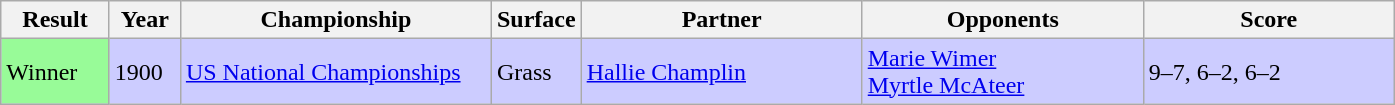<table class="sortable wikitable">
<tr>
<th style="width:65px">Result</th>
<th style="width:40px">Year</th>
<th style="width:200px">Championship</th>
<th style="width:50px">Surface</th>
<th style="width:180px">Partner</th>
<th style="width:180px">Opponents</th>
<th style="width:160px" class="unsortable">Score</th>
</tr>
<tr style="background:#ccf;">
<td style="background:#98fb98;">Winner</td>
<td>1900</td>
<td><a href='#'>US National Championships</a></td>
<td>Grass</td>
<td>  <a href='#'>Hallie Champlin</a></td>
<td> <a href='#'>Marie Wimer</a><br>  <a href='#'>Myrtle McAteer</a></td>
<td>9–7, 6–2, 6–2</td>
</tr>
</table>
